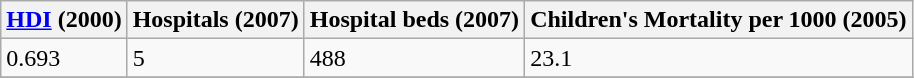<table class="wikitable" border="1">
<tr>
<th><a href='#'>HDI</a> (2000)</th>
<th>Hospitals (2007)</th>
<th>Hospital beds (2007)</th>
<th>Children's Mortality per 1000 (2005)</th>
</tr>
<tr>
<td>0.693</td>
<td>5</td>
<td>488</td>
<td>23.1</td>
</tr>
<tr>
</tr>
</table>
